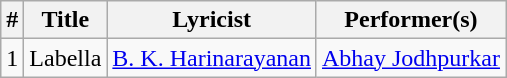<table class="wikitable">
<tr>
<th>#</th>
<th>Title</th>
<th>Lyricist</th>
<th>Performer(s)</th>
</tr>
<tr>
<td>1</td>
<td>Labella</td>
<td><a href='#'>B. K. Harinarayanan</a></td>
<td><a href='#'>Abhay Jodhpurkar</a></td>
</tr>
</table>
